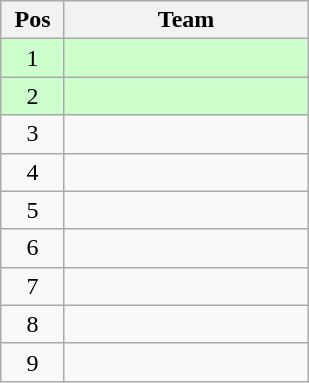<table class="wikitable" style="text-align:center;">
<tr>
<th width="35">Pos</th>
<th width="155">Team</th>
</tr>
<tr bgcolor="ccffcc">
<td>1</td>
<td align="left"></td>
</tr>
<tr bgcolor="ccffcc">
<td>2</td>
<td align="left"></td>
</tr>
<tr>
<td>3</td>
<td align="left"></td>
</tr>
<tr>
<td>4</td>
<td align="left"></td>
</tr>
<tr>
<td>5</td>
<td align="left"></td>
</tr>
<tr>
<td>6</td>
<td align="left"></td>
</tr>
<tr>
<td>7</td>
<td align="left"></td>
</tr>
<tr>
<td>8</td>
<td align="left"></td>
</tr>
<tr>
<td>9</td>
<td align="left"></td>
</tr>
</table>
